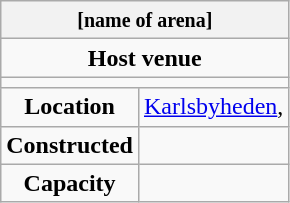<table class="wikitable" style="float:left; margin-right:1em; text-align:center">
<tr>
<th colspan=2><small>[name of arena]</small></th>
</tr>
<tr>
<td colspan=2><strong>Host venue</strong></td>
</tr>
<tr>
<td colspan=2></td>
</tr>
<tr>
<td><strong>Location</strong></td>
<td><a href='#'>Karlsbyheden</a>, </td>
</tr>
<tr>
<td><strong>Constructed</strong></td>
<td></td>
</tr>
<tr>
<td><strong>Capacity</strong></td>
<td></td>
</tr>
</table>
